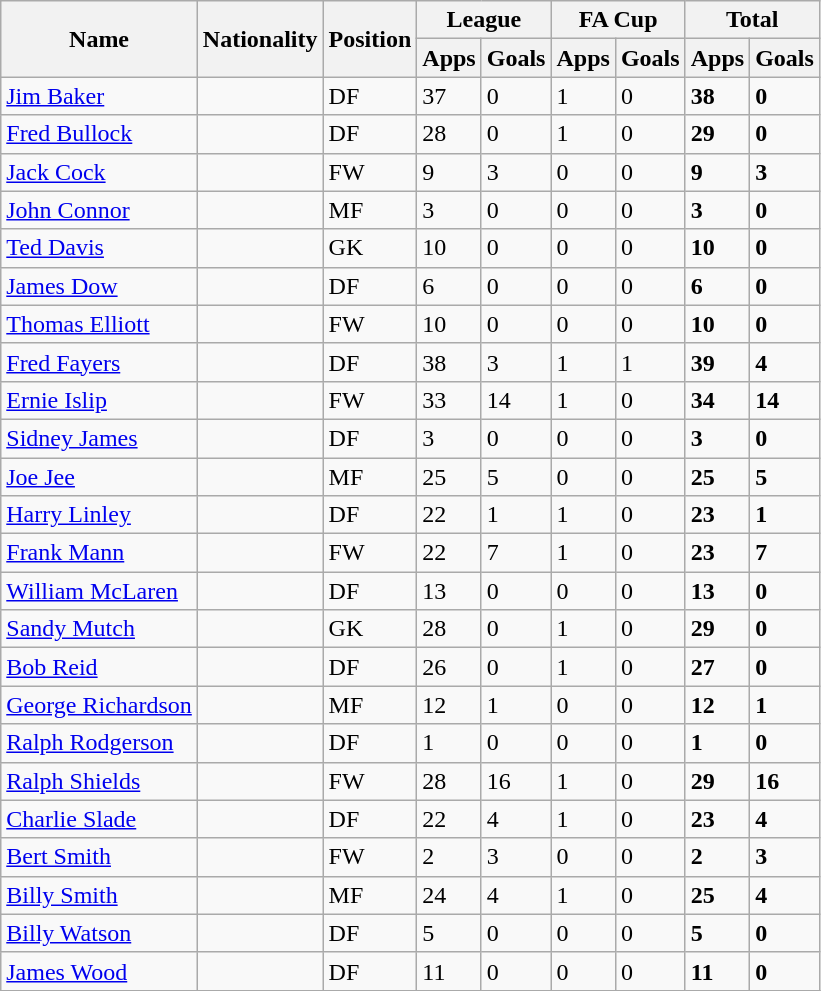<table class="wikitable sortable">
<tr>
<th scope=col rowspan=2>Name</th>
<th scope=col rowspan=2>Nationality</th>
<th scope=col rowspan=2>Position</th>
<th colspan=2>League</th>
<th colspan=2>FA Cup</th>
<th colspan=2>Total</th>
</tr>
<tr>
<th>Apps</th>
<th>Goals</th>
<th>Apps</th>
<th>Goals</th>
<th>Apps</th>
<th>Goals</th>
</tr>
<tr>
<td><a href='#'>Jim Baker</a></td>
<td></td>
<td>DF</td>
<td>37</td>
<td>0</td>
<td>1</td>
<td>0</td>
<td><strong>38</strong></td>
<td><strong>0</strong></td>
</tr>
<tr>
<td><a href='#'>Fred Bullock</a></td>
<td></td>
<td>DF</td>
<td>28</td>
<td>0</td>
<td>1</td>
<td>0</td>
<td><strong>29</strong></td>
<td><strong>0</strong></td>
</tr>
<tr>
<td><a href='#'>Jack Cock</a></td>
<td></td>
<td>FW</td>
<td>9</td>
<td>3</td>
<td>0</td>
<td>0</td>
<td><strong>9</strong></td>
<td><strong>3</strong></td>
</tr>
<tr>
<td><a href='#'>John Connor</a></td>
<td></td>
<td>MF</td>
<td>3</td>
<td>0</td>
<td>0</td>
<td>0</td>
<td><strong>3</strong></td>
<td><strong>0</strong></td>
</tr>
<tr>
<td><a href='#'>Ted Davis</a></td>
<td></td>
<td>GK</td>
<td>10</td>
<td>0</td>
<td>0</td>
<td>0</td>
<td><strong>10</strong></td>
<td><strong>0</strong></td>
</tr>
<tr>
<td><a href='#'>James Dow</a></td>
<td></td>
<td>DF</td>
<td>6</td>
<td>0</td>
<td>0</td>
<td>0</td>
<td><strong>6</strong></td>
<td><strong>0</strong></td>
</tr>
<tr>
<td><a href='#'>Thomas Elliott</a></td>
<td></td>
<td>FW</td>
<td>10</td>
<td>0</td>
<td>0</td>
<td>0</td>
<td><strong>10</strong></td>
<td><strong>0</strong></td>
</tr>
<tr>
<td><a href='#'>Fred Fayers</a></td>
<td></td>
<td>DF</td>
<td>38</td>
<td>3</td>
<td>1</td>
<td>1</td>
<td><strong>39</strong></td>
<td><strong>4</strong></td>
</tr>
<tr>
<td><a href='#'>Ernie Islip</a></td>
<td></td>
<td>FW</td>
<td>33</td>
<td>14</td>
<td>1</td>
<td>0</td>
<td><strong>34</strong></td>
<td><strong>14</strong></td>
</tr>
<tr>
<td><a href='#'>Sidney James</a></td>
<td></td>
<td>DF</td>
<td>3</td>
<td>0</td>
<td>0</td>
<td>0</td>
<td><strong>3</strong></td>
<td><strong>0</strong></td>
</tr>
<tr>
<td><a href='#'>Joe Jee</a></td>
<td></td>
<td>MF</td>
<td>25</td>
<td>5</td>
<td>0</td>
<td>0</td>
<td><strong>25</strong></td>
<td><strong>5</strong></td>
</tr>
<tr>
<td><a href='#'>Harry Linley</a></td>
<td></td>
<td>DF</td>
<td>22</td>
<td>1</td>
<td>1</td>
<td>0</td>
<td><strong>23</strong></td>
<td><strong>1</strong></td>
</tr>
<tr>
<td><a href='#'>Frank Mann</a></td>
<td></td>
<td>FW</td>
<td>22</td>
<td>7</td>
<td>1</td>
<td>0</td>
<td><strong>23</strong></td>
<td><strong>7</strong></td>
</tr>
<tr>
<td><a href='#'>William McLaren</a></td>
<td></td>
<td>DF</td>
<td>13</td>
<td>0</td>
<td>0</td>
<td>0</td>
<td><strong>13</strong></td>
<td><strong>0</strong></td>
</tr>
<tr>
<td><a href='#'>Sandy Mutch</a></td>
<td></td>
<td>GK</td>
<td>28</td>
<td>0</td>
<td>1</td>
<td>0</td>
<td><strong>29</strong></td>
<td><strong>0</strong></td>
</tr>
<tr>
<td><a href='#'>Bob Reid</a></td>
<td></td>
<td>DF</td>
<td>26</td>
<td>0</td>
<td>1</td>
<td>0</td>
<td><strong>27</strong></td>
<td><strong>0</strong></td>
</tr>
<tr>
<td><a href='#'>George Richardson</a></td>
<td></td>
<td>MF</td>
<td>12</td>
<td>1</td>
<td>0</td>
<td>0</td>
<td><strong>12</strong></td>
<td><strong>1</strong></td>
</tr>
<tr>
<td><a href='#'>Ralph Rodgerson</a></td>
<td></td>
<td>DF</td>
<td>1</td>
<td>0</td>
<td>0</td>
<td>0</td>
<td><strong>1</strong></td>
<td><strong>0</strong></td>
</tr>
<tr>
<td><a href='#'>Ralph Shields</a></td>
<td></td>
<td>FW</td>
<td>28</td>
<td>16</td>
<td>1</td>
<td>0</td>
<td><strong>29</strong></td>
<td><strong>16</strong></td>
</tr>
<tr>
<td><a href='#'>Charlie Slade</a></td>
<td></td>
<td>DF</td>
<td>22</td>
<td>4</td>
<td>1</td>
<td>0</td>
<td><strong>23</strong></td>
<td><strong>4</strong></td>
</tr>
<tr>
<td><a href='#'>Bert Smith</a></td>
<td></td>
<td>FW</td>
<td>2</td>
<td>3</td>
<td>0</td>
<td>0</td>
<td><strong>2</strong></td>
<td><strong>3</strong></td>
</tr>
<tr>
<td><a href='#'>Billy Smith</a></td>
<td></td>
<td>MF</td>
<td>24</td>
<td>4</td>
<td>1</td>
<td>0</td>
<td><strong>25</strong></td>
<td><strong>4</strong></td>
</tr>
<tr>
<td><a href='#'>Billy Watson</a></td>
<td></td>
<td>DF</td>
<td>5</td>
<td>0</td>
<td>0</td>
<td>0</td>
<td><strong>5</strong></td>
<td><strong>0</strong></td>
</tr>
<tr>
<td><a href='#'>James Wood</a></td>
<td></td>
<td>DF</td>
<td>11</td>
<td>0</td>
<td>0</td>
<td>0</td>
<td><strong>11</strong></td>
<td><strong>0</strong></td>
</tr>
<tr>
</tr>
</table>
